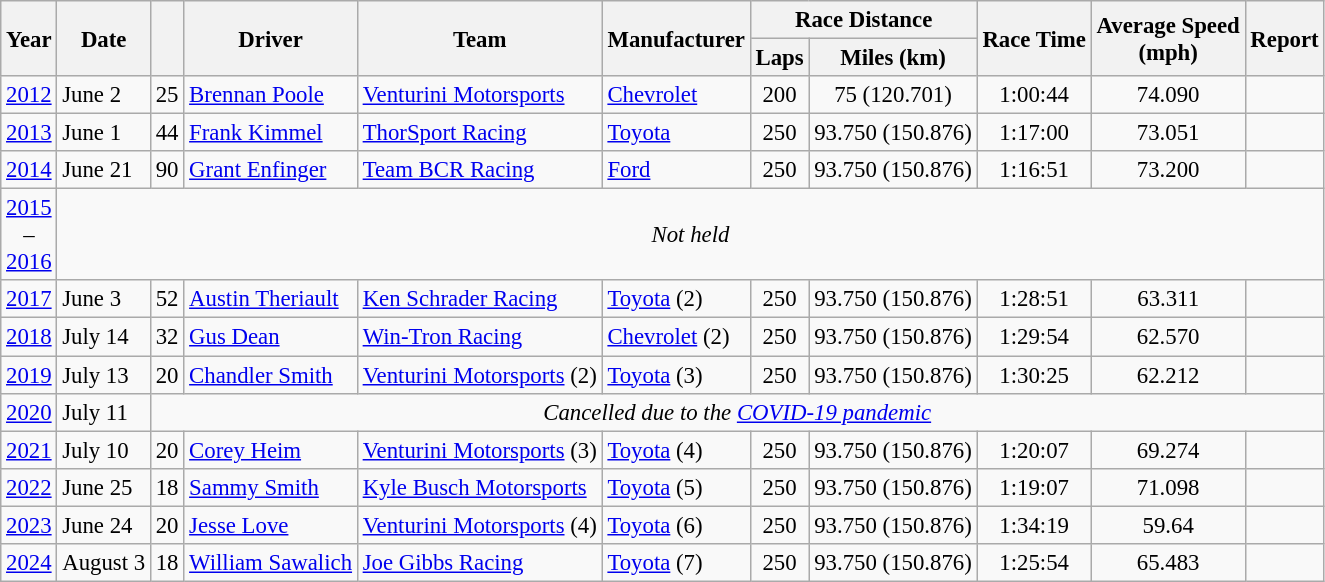<table class="wikitable" style="font-size: 95%;">
<tr>
<th rowspan="2">Year</th>
<th rowspan="2">Date</th>
<th rowspan="2"></th>
<th rowspan="2">Driver</th>
<th rowspan="2">Team</th>
<th rowspan="2">Manufacturer</th>
<th colspan="2">Race Distance</th>
<th rowspan="2">Race Time</th>
<th rowspan="2">Average Speed<br>(mph)</th>
<th rowspan="2">Report</th>
</tr>
<tr>
<th>Laps</th>
<th>Miles (km)</th>
</tr>
<tr>
<td><a href='#'>2012</a></td>
<td>June 2</td>
<td align="center">25</td>
<td><a href='#'>Brennan Poole</a></td>
<td><a href='#'>Venturini Motorsports</a></td>
<td><a href='#'>Chevrolet</a></td>
<td align="center">200</td>
<td align="center">75 (120.701)</td>
<td align="center">1:00:44</td>
<td align="center">74.090</td>
<td></td>
</tr>
<tr>
<td><a href='#'>2013</a></td>
<td>June 1</td>
<td align="center">44</td>
<td><a href='#'>Frank Kimmel</a></td>
<td><a href='#'>ThorSport Racing</a></td>
<td><a href='#'>Toyota</a></td>
<td align="center">250</td>
<td align="center">93.750 (150.876)</td>
<td align="center">1:17:00</td>
<td align="center">73.051</td>
<td></td>
</tr>
<tr>
<td><a href='#'>2014</a></td>
<td>June 21</td>
<td align="center">90</td>
<td><a href='#'>Grant Enfinger</a></td>
<td><a href='#'>Team BCR Racing</a></td>
<td><a href='#'>Ford</a></td>
<td align="center">250</td>
<td align="center">93.750 (150.876)</td>
<td align="center">1:16:51</td>
<td align="center">73.200</td>
<td></td>
</tr>
<tr>
<td align=center><a href='#'>2015</a> <br> – <br> <a href='#'>2016</a></td>
<td colspan=12 align=center><em>Not held</em></td>
</tr>
<tr>
<td><a href='#'>2017</a></td>
<td>June 3</td>
<td align="center">52</td>
<td><a href='#'>Austin Theriault</a></td>
<td><a href='#'>Ken Schrader Racing</a></td>
<td><a href='#'>Toyota</a> (2)</td>
<td align="center">250</td>
<td align="center">93.750 (150.876)</td>
<td align="center">1:28:51</td>
<td align="center">63.311</td>
<td></td>
</tr>
<tr>
<td><a href='#'>2018</a></td>
<td>July 14</td>
<td align="center">32</td>
<td><a href='#'>Gus Dean</a></td>
<td><a href='#'>Win-Tron Racing</a></td>
<td><a href='#'>Chevrolet</a> (2)</td>
<td align="center">250</td>
<td align="center">93.750 (150.876)</td>
<td align="center">1:29:54</td>
<td align="center">62.570</td>
<td></td>
</tr>
<tr>
<td><a href='#'>2019</a></td>
<td>July 13</td>
<td align="center">20</td>
<td><a href='#'>Chandler Smith</a></td>
<td><a href='#'>Venturini Motorsports</a> (2)</td>
<td><a href='#'>Toyota</a> (3)</td>
<td align="center">250</td>
<td align="center">93.750 (150.876)</td>
<td align="center">1:30:25</td>
<td align="center">62.212</td>
<td></td>
</tr>
<tr>
<td><a href='#'>2020</a></td>
<td>July 11</td>
<td colspan=10 align=center><em>Cancelled due to the <a href='#'>COVID-19 pandemic</a></em></td>
</tr>
<tr>
<td><a href='#'>2021</a></td>
<td>July 10</td>
<td align="center">20</td>
<td><a href='#'>Corey Heim</a></td>
<td><a href='#'>Venturini Motorsports</a> (3)</td>
<td><a href='#'>Toyota</a> (4)</td>
<td align="center">250</td>
<td align="center">93.750 (150.876)</td>
<td align="center">1:20:07</td>
<td align="center">69.274</td>
<td></td>
</tr>
<tr>
<td><a href='#'>2022</a></td>
<td>June 25</td>
<td align="center">18</td>
<td><a href='#'>Sammy Smith</a></td>
<td><a href='#'>Kyle Busch Motorsports</a></td>
<td><a href='#'>Toyota</a> (5)</td>
<td align="center">250</td>
<td align="center">93.750 (150.876)</td>
<td align="center">1:19:07</td>
<td align="center">71.098</td>
<td></td>
</tr>
<tr>
<td><a href='#'>2023</a></td>
<td>June 24</td>
<td align="center">20</td>
<td><a href='#'>Jesse Love</a></td>
<td><a href='#'>Venturini Motorsports</a> (4)</td>
<td><a href='#'>Toyota</a> (6)</td>
<td align="center">250</td>
<td align="center">93.750 (150.876)</td>
<td align="center">1:34:19</td>
<td align="center">59.64</td>
<td></td>
</tr>
<tr>
<td><a href='#'>2024</a></td>
<td>August 3</td>
<td align="center">18</td>
<td><a href='#'>William Sawalich</a></td>
<td><a href='#'>Joe Gibbs Racing</a></td>
<td><a href='#'>Toyota</a> (7)</td>
<td align="center">250</td>
<td align="center">93.750 (150.876)</td>
<td align="center">1:25:54</td>
<td align="center">65.483</td>
<td></td>
</tr>
</table>
